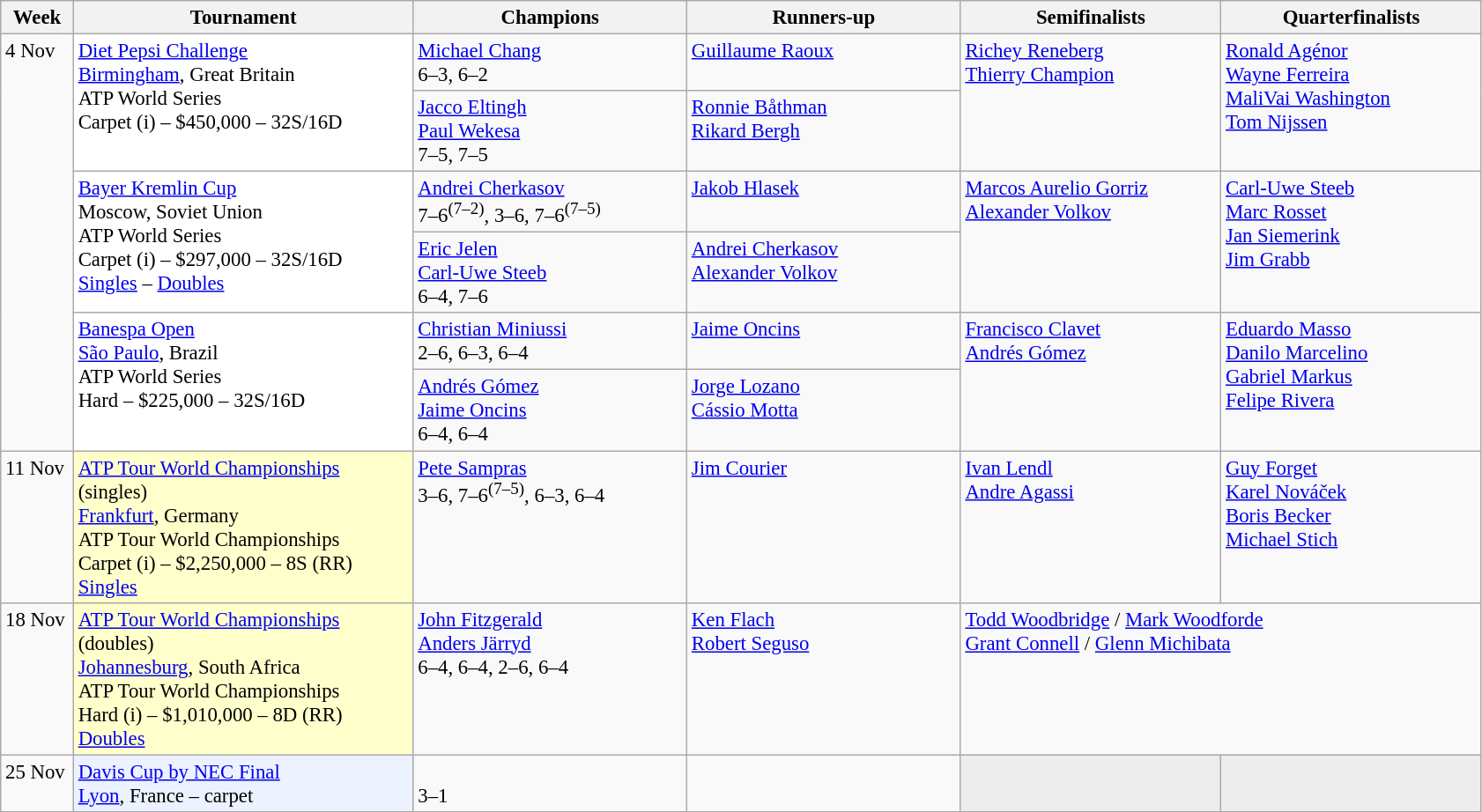<table class=wikitable style=font-size:95%>
<tr>
<th style="width:48px;">Week</th>
<th style="width:250px;">Tournament</th>
<th style="width:200px;">Champions</th>
<th style="width:200px;">Runners-up</th>
<th style="width:190px;">Semifinalists</th>
<th style="width:190px;">Quarterfinalists</th>
</tr>
<tr valign=top>
<td rowspan=6>4 Nov</td>
<td style="background:#FFF;" rowspan="2"><a href='#'>Diet Pepsi Challenge</a> <br> <a href='#'>Birmingham</a>, Great Britain <br> ATP World Series <br> Carpet (i) – $450,000 – 32S/16D</td>
<td> <a href='#'>Michael Chang</a> <br> 6–3, 6–2</td>
<td> <a href='#'>Guillaume Raoux</a></td>
<td rowspan=2> <a href='#'>Richey Reneberg</a> <br>  <a href='#'>Thierry Champion</a></td>
<td rowspan=2> <a href='#'>Ronald Agénor</a> <br>  <a href='#'>Wayne Ferreira</a> <br>  <a href='#'>MaliVai Washington</a> <br>  <a href='#'>Tom Nijssen</a></td>
</tr>
<tr valign=top>
<td> <a href='#'>Jacco Eltingh</a> <br>  <a href='#'>Paul Wekesa</a> <br> 7–5, 7–5</td>
<td> <a href='#'>Ronnie Båthman</a> <br>  <a href='#'>Rikard Bergh</a></td>
</tr>
<tr valign=top>
<td style="background:#FFF;" rowspan="2"><a href='#'>Bayer Kremlin Cup</a> <br> Moscow, Soviet Union <br> ATP World Series <br> Carpet (i) – $297,000 – 32S/16D <br> <a href='#'>Singles</a> – <a href='#'>Doubles</a></td>
<td> <a href='#'>Andrei Cherkasov</a> <br> 7–6<sup>(7–2)</sup>, 3–6, 7–6<sup>(7–5)</sup></td>
<td> <a href='#'>Jakob Hlasek</a></td>
<td rowspan=2> <a href='#'>Marcos Aurelio Gorriz</a> <br>  <a href='#'>Alexander Volkov</a></td>
<td rowspan=2> <a href='#'>Carl-Uwe Steeb</a> <br>  <a href='#'>Marc Rosset</a> <br>  <a href='#'>Jan Siemerink</a> <br>  <a href='#'>Jim Grabb</a></td>
</tr>
<tr valign=top>
<td> <a href='#'>Eric Jelen</a> <br>  <a href='#'>Carl-Uwe Steeb</a> <br> 6–4, 7–6</td>
<td> <a href='#'>Andrei Cherkasov</a> <br>  <a href='#'>Alexander Volkov</a></td>
</tr>
<tr valign=top>
<td style="background:#FFF;" rowspan="2"><a href='#'>Banespa Open</a> <br> <a href='#'>São Paulo</a>, Brazil <br> ATP World Series <br> Hard – $225,000 – 32S/16D</td>
<td> <a href='#'>Christian Miniussi</a> <br> 2–6, 6–3, 6–4</td>
<td> <a href='#'>Jaime Oncins</a></td>
<td rowspan=2> <a href='#'>Francisco Clavet</a> <br>  <a href='#'>Andrés Gómez</a></td>
<td rowspan=2> <a href='#'>Eduardo Masso</a> <br>  <a href='#'>Danilo Marcelino</a> <br>  <a href='#'>Gabriel Markus</a> <br>  <a href='#'>Felipe Rivera</a></td>
</tr>
<tr valign=top>
<td> <a href='#'>Andrés Gómez</a> <br>  <a href='#'>Jaime Oncins</a> <br> 6–4, 6–4</td>
<td> <a href='#'>Jorge Lozano</a> <br>  <a href='#'>Cássio Motta</a></td>
</tr>
<tr valign=top>
<td>11 Nov</td>
<td style="background:#FFFFCC;"><a href='#'>ATP Tour World Championships</a> <br> (singles) <br>  <a href='#'>Frankfurt</a>, Germany <br> ATP Tour World Championships <br> Carpet (i) – $2,250,000 – 8S (RR) <br> <a href='#'>Singles</a></td>
<td> <a href='#'>Pete Sampras</a> <br> 3–6, 7–6<sup>(7–5)</sup>, 6–3, 6–4</td>
<td> <a href='#'>Jim Courier</a></td>
<td> <a href='#'>Ivan Lendl</a> <br>  <a href='#'>Andre Agassi</a></td>
<td>  <a href='#'>Guy Forget</a> <br>  <a href='#'>Karel Nováček</a> <br>  <a href='#'>Boris Becker</a> <br>  <a href='#'>Michael Stich</a></td>
</tr>
<tr valign=top>
<td>18 Nov</td>
<td style="background:#FFFFCC;"><a href='#'>ATP Tour World Championships</a> <br> (doubles) <br>  <a href='#'>Johannesburg</a>, South Africa <br> ATP Tour World Championships <br> Hard (i) – $1,010,000 – 8D (RR) <br> <a href='#'>Doubles</a></td>
<td> <a href='#'>John Fitzgerald</a> <br>  <a href='#'>Anders Järryd</a> <br> 6–4, 6–4, 2–6, 6–4</td>
<td> <a href='#'>Ken Flach</a> <br>  <a href='#'>Robert Seguso</a></td>
<td colspan=2> <a href='#'>Todd Woodbridge</a> /   <a href='#'>Mark Woodforde</a> <br>  <a href='#'>Grant Connell</a> /  <a href='#'>Glenn Michibata</a></td>
</tr>
<tr valign=top>
<td>25 Nov</td>
<td style="background:#ECF2FF;"><a href='#'>Davis Cup by NEC Final</a> <br>  <a href='#'>Lyon</a>, France – carpet</td>
<td><br>3–1</td>
<td></td>
<td style="background:#ededed;"></td>
<td style="background:#ededed;"></td>
</tr>
</table>
